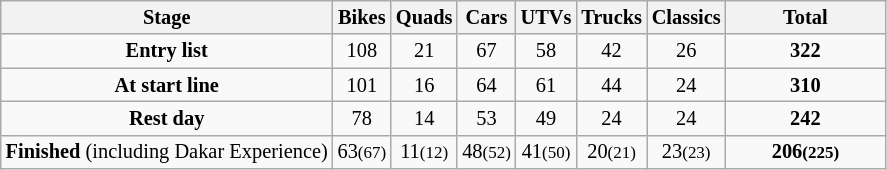<table class="wikitable" style="font-size:85%; text-align:center;">
<tr>
<th>Stage</th>
<th>Bikes</th>
<th>Quads</th>
<th>Cars</th>
<th>UTVs</th>
<th>Trucks</th>
<th>Classics</th>
<th>Total</th>
</tr>
<tr>
<td><strong>Entry list</strong></td>
<td>108</td>
<td>21</td>
<td>67</td>
<td>58</td>
<td>42</td>
<td>26</td>
<td style="width:100px"><strong>322</strong></td>
</tr>
<tr>
<td><strong>At start line</strong></td>
<td>101</td>
<td>16</td>
<td>64</td>
<td>61</td>
<td>44</td>
<td>24</td>
<td><strong>310</strong></td>
</tr>
<tr>
<td><strong>Rest day</strong></td>
<td>78</td>
<td>14</td>
<td>53</td>
<td>49</td>
<td>24</td>
<td>24</td>
<td><strong>242</strong></td>
</tr>
<tr>
<td><strong>Finished</strong> (including Dakar Experience)</td>
<td>63<small>(67)</small></td>
<td>11<small>(12)</small></td>
<td>48<small>(52)</small></td>
<td>41<small>(50)</small></td>
<td>20<small>(21)</small></td>
<td>23<small>(23)</small></td>
<td><strong>206<small>(225)</small> </strong></td>
</tr>
</table>
